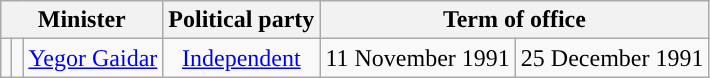<table class="wikitable" style="text-align:center;">
<tr>
<th colspan=3>Minister</th>
<th>Political party</th>
<th colspan=2>Term of office</th>
</tr>
<tr>
<td style="background: "></td>
<td></td>
<td><a href='#'>Yegor Gaidar</a></td>
<td><a href='#'>Independent</a></td>
<td>11 November 1991</td>
<td>25 December 1991</td>
</tr>
</table>
